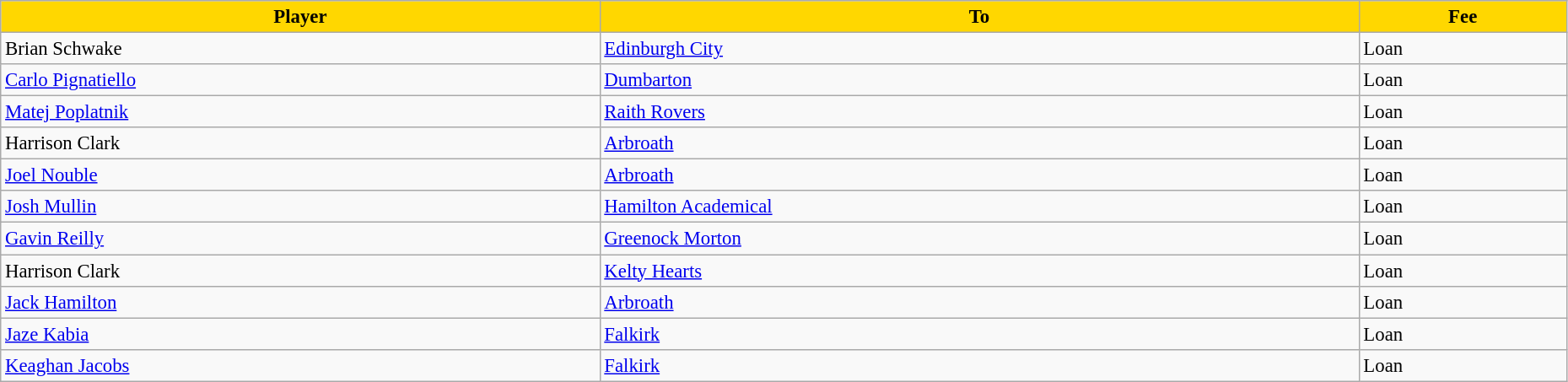<table class="wikitable" style="text-align:left; font-size:95%;width:98%;">
<tr>
<th style="background:gold; color:black;">Player</th>
<th style="background:gold; color:black;">To</th>
<th style="background:gold; color:black;">Fee</th>
</tr>
<tr>
<td> Brian Schwake</td>
<td> <a href='#'>Edinburgh City</a></td>
<td>Loan</td>
</tr>
<tr>
<td> <a href='#'>Carlo Pignatiello</a></td>
<td> <a href='#'>Dumbarton</a></td>
<td>Loan</td>
</tr>
<tr>
<td> <a href='#'>Matej Poplatnik</a></td>
<td> <a href='#'>Raith Rovers</a></td>
<td>Loan</td>
</tr>
<tr>
<td> Harrison Clark</td>
<td> <a href='#'>Arbroath</a></td>
<td>Loan</td>
</tr>
<tr>
<td> <a href='#'>Joel Nouble</a></td>
<td> <a href='#'>Arbroath</a></td>
<td>Loan</td>
</tr>
<tr>
<td> <a href='#'>Josh Mullin</a></td>
<td> <a href='#'>Hamilton Academical</a></td>
<td>Loan</td>
</tr>
<tr>
<td> <a href='#'>Gavin Reilly</a></td>
<td> <a href='#'>Greenock Morton</a></td>
<td>Loan</td>
</tr>
<tr>
<td> Harrison Clark</td>
<td> <a href='#'>Kelty Hearts</a></td>
<td>Loan</td>
</tr>
<tr>
<td> <a href='#'>Jack Hamilton</a></td>
<td> <a href='#'>Arbroath</a></td>
<td>Loan</td>
</tr>
<tr>
<td> <a href='#'>Jaze Kabia</a></td>
<td> <a href='#'>Falkirk</a></td>
<td>Loan</td>
</tr>
<tr>
<td> <a href='#'>Keaghan Jacobs</a></td>
<td> <a href='#'>Falkirk</a></td>
<td>Loan</td>
</tr>
</table>
